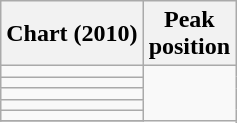<table class="wikitable sortable plainrowheaders">
<tr>
<th>Chart (2010)</th>
<th>Peak<br>position</th>
</tr>
<tr>
<td></td>
</tr>
<tr>
<td></td>
</tr>
<tr>
<td></td>
</tr>
<tr>
<td></td>
</tr>
<tr>
<td></td>
</tr>
<tr>
</tr>
</table>
